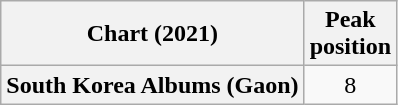<table class="wikitable plainrowheaders" style="text-align:center">
<tr>
<th>Chart (2021)</th>
<th>Peak<br>position</th>
</tr>
<tr>
<th scope="row">South Korea Albums (Gaon)</th>
<td>8</td>
</tr>
</table>
